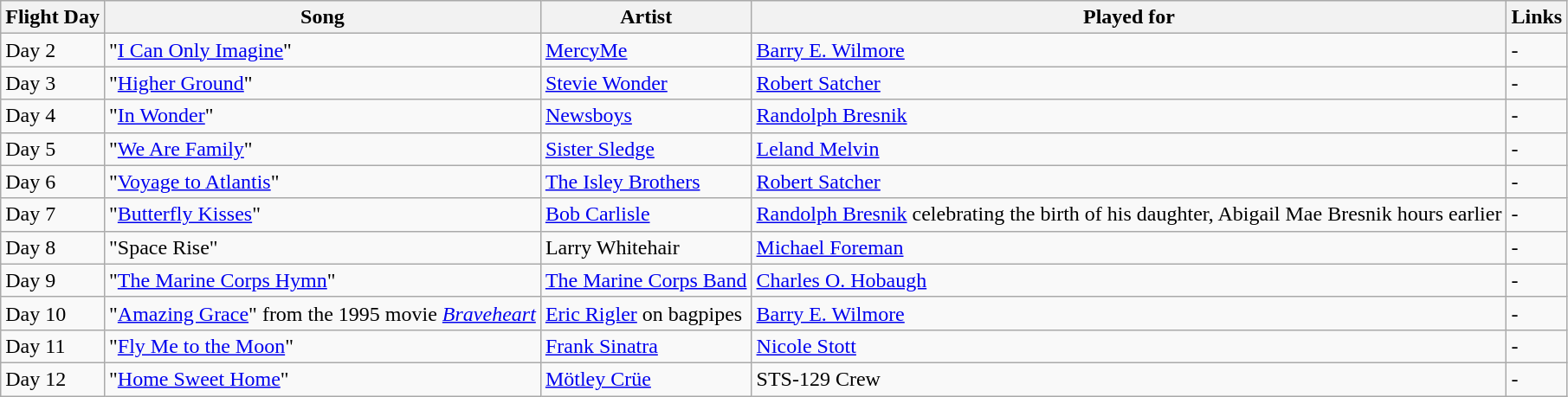<table class="wikitable">
<tr>
<th>Flight Day</th>
<th>Song</th>
<th>Artist</th>
<th>Played for</th>
<th>Links</th>
</tr>
<tr>
<td>Day 2</td>
<td>"<a href='#'>I Can Only Imagine</a>"</td>
<td><a href='#'>MercyMe</a></td>
<td><a href='#'>Barry E. Wilmore</a></td>
<td>-</td>
</tr>
<tr>
<td>Day 3</td>
<td>"<a href='#'>Higher Ground</a>"</td>
<td><a href='#'>Stevie Wonder</a></td>
<td><a href='#'>Robert Satcher</a></td>
<td>-</td>
</tr>
<tr>
<td>Day 4</td>
<td>"<a href='#'>In Wonder</a>"</td>
<td><a href='#'>Newsboys</a></td>
<td><a href='#'>Randolph Bresnik</a></td>
<td>-</td>
</tr>
<tr>
<td>Day 5</td>
<td>"<a href='#'>We Are Family</a>"</td>
<td><a href='#'>Sister Sledge</a></td>
<td><a href='#'>Leland Melvin</a></td>
<td>-</td>
</tr>
<tr>
<td>Day 6</td>
<td>"<a href='#'>Voyage to Atlantis</a>"</td>
<td><a href='#'>The Isley Brothers</a></td>
<td><a href='#'>Robert Satcher</a></td>
<td>-</td>
</tr>
<tr>
<td>Day 7</td>
<td>"<a href='#'>Butterfly Kisses</a>"</td>
<td><a href='#'>Bob Carlisle</a></td>
<td><a href='#'>Randolph Bresnik</a> celebrating the birth of his daughter, Abigail Mae Bresnik hours earlier</td>
<td>-</td>
</tr>
<tr>
<td>Day 8</td>
<td>"Space Rise"</td>
<td>Larry Whitehair</td>
<td><a href='#'>Michael Foreman</a></td>
<td>-</td>
</tr>
<tr>
<td>Day 9</td>
<td>"<a href='#'>The Marine Corps Hymn</a>"</td>
<td><a href='#'>The Marine Corps Band</a></td>
<td><a href='#'>Charles O. Hobaugh</a></td>
<td>-</td>
</tr>
<tr>
<td>Day 10</td>
<td>"<a href='#'>Amazing Grace</a>" from the 1995 movie <em><a href='#'>Braveheart</a></em></td>
<td><a href='#'>Eric Rigler</a> on bagpipes</td>
<td><a href='#'>Barry E. Wilmore</a></td>
<td>-</td>
</tr>
<tr>
<td>Day 11</td>
<td>"<a href='#'>Fly Me to the Moon</a>"</td>
<td><a href='#'>Frank Sinatra</a></td>
<td><a href='#'>Nicole Stott</a></td>
<td>-</td>
</tr>
<tr>
<td>Day 12</td>
<td>"<a href='#'>Home Sweet Home</a>"</td>
<td><a href='#'>Mötley Crüe</a></td>
<td>STS-129 Crew</td>
<td>-</td>
</tr>
</table>
